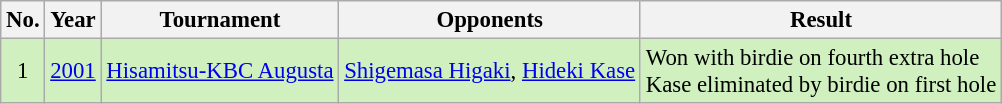<table class="wikitable" style="font-size:95%;">
<tr>
<th>No.</th>
<th>Year</th>
<th>Tournament</th>
<th>Opponents</th>
<th>Result</th>
</tr>
<tr style="background:#D0F0C0;">
<td align=center>1</td>
<td><a href='#'>2001</a></td>
<td><a href='#'>Hisamitsu-KBC Augusta</a></td>
<td> <a href='#'>Shigemasa Higaki</a>,  <a href='#'>Hideki Kase</a></td>
<td>Won with birdie on fourth extra hole<br>Kase eliminated by birdie on first hole</td>
</tr>
</table>
